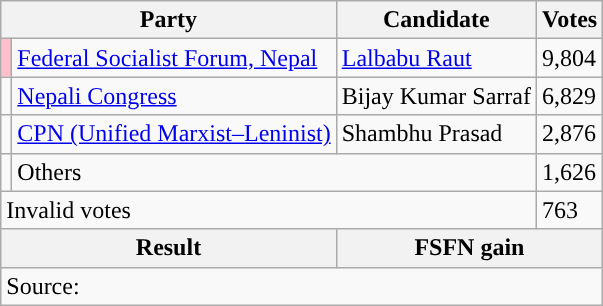<table class="wikitable">
<tr>
<th colspan="2">Party</th>
<th>Candidate</th>
<th>Votes</th>
</tr>
<tr>
<td style="background-color:pink"></td>
<td><a href='#'>Federal Socialist Forum, Nepal</a></td>
<td><a href='#'>Lalbabu Raut</a></td>
<td>9,804</td>
</tr>
<tr>
<td style="background-color:"></td>
<td><a href='#'>Nepali Congress</a></td>
<td>Bijay Kumar Sarraf</td>
<td>6,829</td>
</tr>
<tr>
<td style="background-color:"></td>
<td><a href='#'>CPN (Unified Marxist–Leninist)</a></td>
<td>Shambhu Prasad</td>
<td>2,876</td>
</tr>
<tr>
<td></td>
<td colspan="2">Others</td>
<td>1,626</td>
</tr>
<tr>
<td colspan="3">Invalid votes</td>
<td>763</td>
</tr>
<tr>
<th colspan="2">Result</th>
<th colspan="2">FSFN gain</th>
</tr>
<tr>
<td colspan="4">Source: </td>
</tr>
</table>
